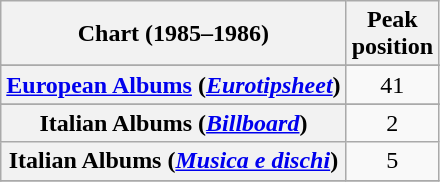<table class="wikitable sortable plainrowheaders" style="text-align:center">
<tr>
<th scope="col">Chart (1985–1986)</th>
<th scope="col">Peak<br>position</th>
</tr>
<tr>
</tr>
<tr>
<th scope="row"><a href='#'>European Albums</a> (<em><a href='#'>Eurotipsheet</a></em>)</th>
<td>41</td>
</tr>
<tr>
</tr>
<tr>
<th scope="row">Italian Albums (<em><a href='#'>Billboard</a></em>) </th>
<td>2</td>
</tr>
<tr>
<th scope="row">Italian Albums (<em><a href='#'>Musica e dischi</a></em>)</th>
<td>5</td>
</tr>
<tr>
</tr>
</table>
